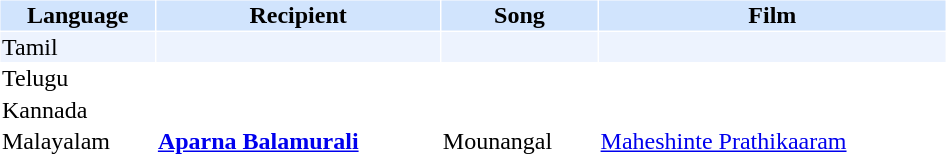<table cellspacing="1" cellpadding="1" border="0" style="width:50%;">
<tr style="background:#d1e4fd;">
<th>Language</th>
<th>Recipient</th>
<th>Song</th>
<th>Film</th>
</tr>
<tr style="background:#edf3fe;">
<td>Tamil</td>
<td></td>
<td></td>
<td></td>
</tr>
<tr>
<td>Telugu</td>
<td></td>
<td></td>
<td></td>
</tr>
<tr>
<td>Kannada</td>
<td></td>
<td></td>
<td></td>
</tr>
<tr>
<td>Malayalam</td>
<td><strong><a href='#'>Aparna Balamurali</a></strong></td>
<td>Mounangal</td>
<td><a href='#'>Maheshinte Prathikaaram</a></td>
</tr>
</table>
